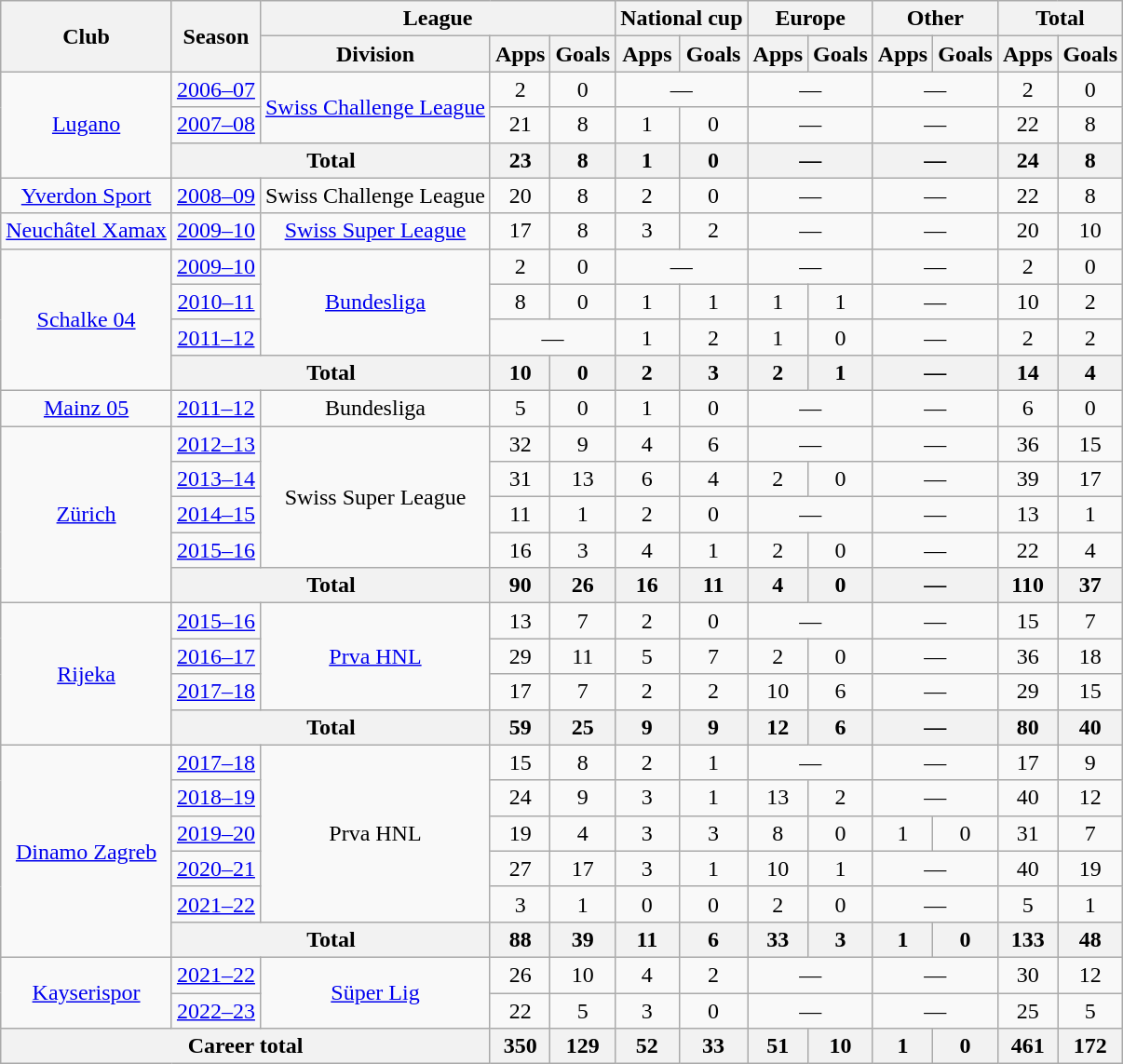<table class="wikitable" style="text-align:center">
<tr>
<th rowspan="2">Club</th>
<th rowspan="2">Season</th>
<th colspan="3">League</th>
<th colspan="2">National cup</th>
<th colspan="2">Europe</th>
<th colspan="2">Other</th>
<th colspan="2">Total</th>
</tr>
<tr>
<th>Division</th>
<th>Apps</th>
<th>Goals</th>
<th>Apps</th>
<th>Goals</th>
<th>Apps</th>
<th>Goals</th>
<th>Apps</th>
<th>Goals</th>
<th>Apps</th>
<th>Goals</th>
</tr>
<tr>
<td rowspan="3"><a href='#'>Lugano</a></td>
<td><a href='#'>2006–07</a></td>
<td rowspan="2"><a href='#'>Swiss Challenge League</a></td>
<td>2</td>
<td>0</td>
<td colspan="2">—</td>
<td colspan="2">—</td>
<td colspan="2">—</td>
<td>2</td>
<td>0</td>
</tr>
<tr>
<td><a href='#'>2007–08</a></td>
<td>21</td>
<td>8</td>
<td>1</td>
<td>0</td>
<td colspan="2">—</td>
<td colspan="2">—</td>
<td>22</td>
<td>8</td>
</tr>
<tr>
<th colspan="2">Total</th>
<th>23</th>
<th>8</th>
<th>1</th>
<th>0</th>
<th colspan="2">—</th>
<th colspan="2">—</th>
<th>24</th>
<th>8</th>
</tr>
<tr>
<td><a href='#'>Yverdon Sport</a></td>
<td><a href='#'>2008–09</a></td>
<td>Swiss Challenge League</td>
<td>20</td>
<td>8</td>
<td>2</td>
<td>0</td>
<td colspan="2">—</td>
<td colspan="2">—</td>
<td>22</td>
<td>8</td>
</tr>
<tr>
<td><a href='#'>Neuchâtel Xamax</a></td>
<td><a href='#'>2009–10</a></td>
<td><a href='#'>Swiss Super League</a></td>
<td>17</td>
<td>8</td>
<td>3</td>
<td>2</td>
<td colspan="2">—</td>
<td colspan="2">—</td>
<td>20</td>
<td>10</td>
</tr>
<tr>
<td rowspan="4"><a href='#'>Schalke 04</a></td>
<td><a href='#'>2009–10</a></td>
<td rowspan="3"><a href='#'>Bundesliga</a></td>
<td>2</td>
<td>0</td>
<td colspan="2">—</td>
<td colspan="2">—</td>
<td colspan="2">—</td>
<td>2</td>
<td>0</td>
</tr>
<tr>
<td><a href='#'>2010–11</a></td>
<td>8</td>
<td>0</td>
<td>1</td>
<td>1</td>
<td>1</td>
<td>1</td>
<td colspan="2">—</td>
<td>10</td>
<td>2</td>
</tr>
<tr>
<td><a href='#'>2011–12</a></td>
<td colspan="2">—</td>
<td>1</td>
<td>2</td>
<td>1</td>
<td>0</td>
<td colspan="2">—</td>
<td>2</td>
<td>2</td>
</tr>
<tr>
<th colspan="2">Total</th>
<th>10</th>
<th>0</th>
<th>2</th>
<th>3</th>
<th>2</th>
<th>1</th>
<th colspan="2">—</th>
<th>14</th>
<th>4</th>
</tr>
<tr>
<td><a href='#'>Mainz 05</a></td>
<td><a href='#'>2011–12</a></td>
<td>Bundesliga</td>
<td>5</td>
<td>0</td>
<td>1</td>
<td>0</td>
<td colspan="2">—</td>
<td colspan="2">—</td>
<td>6</td>
<td>0</td>
</tr>
<tr>
<td rowspan="5"><a href='#'>Zürich</a></td>
<td><a href='#'>2012–13</a></td>
<td rowspan="4">Swiss Super League</td>
<td>32</td>
<td>9</td>
<td>4</td>
<td>6</td>
<td colspan="2">—</td>
<td colspan="2">—</td>
<td>36</td>
<td>15</td>
</tr>
<tr>
<td><a href='#'>2013–14</a></td>
<td>31</td>
<td>13</td>
<td>6</td>
<td>4</td>
<td>2</td>
<td>0</td>
<td colspan="2">—</td>
<td>39</td>
<td>17</td>
</tr>
<tr>
<td><a href='#'>2014–15</a></td>
<td>11</td>
<td>1</td>
<td>2</td>
<td>0</td>
<td colspan="2">—</td>
<td colspan="2">—</td>
<td>13</td>
<td>1</td>
</tr>
<tr>
<td><a href='#'>2015–16</a></td>
<td>16</td>
<td>3</td>
<td>4</td>
<td>1</td>
<td>2</td>
<td>0</td>
<td colspan="2">—</td>
<td>22</td>
<td>4</td>
</tr>
<tr>
<th colspan="2">Total</th>
<th>90</th>
<th>26</th>
<th>16</th>
<th>11</th>
<th>4</th>
<th>0</th>
<th colspan="2">—</th>
<th>110</th>
<th>37</th>
</tr>
<tr>
<td rowspan="4"><a href='#'>Rijeka</a></td>
<td><a href='#'>2015–16</a></td>
<td rowspan="3"><a href='#'>Prva HNL</a></td>
<td>13</td>
<td>7</td>
<td>2</td>
<td>0</td>
<td colspan="2">—</td>
<td colspan="2">—</td>
<td>15</td>
<td>7</td>
</tr>
<tr>
<td><a href='#'>2016–17</a></td>
<td>29</td>
<td>11</td>
<td>5</td>
<td>7</td>
<td>2</td>
<td>0</td>
<td colspan="2">—</td>
<td>36</td>
<td>18</td>
</tr>
<tr>
<td><a href='#'>2017–18</a></td>
<td>17</td>
<td>7</td>
<td>2</td>
<td>2</td>
<td>10</td>
<td>6</td>
<td colspan="2">—</td>
<td>29</td>
<td>15</td>
</tr>
<tr>
<th colspan="2">Total</th>
<th>59</th>
<th>25</th>
<th>9</th>
<th>9</th>
<th>12</th>
<th>6</th>
<th colspan="2">—</th>
<th>80</th>
<th>40</th>
</tr>
<tr>
<td rowspan="6"><a href='#'>Dinamo Zagreb</a></td>
<td><a href='#'>2017–18</a></td>
<td rowspan="5">Prva HNL</td>
<td>15</td>
<td>8</td>
<td>2</td>
<td>1</td>
<td colspan="2">—</td>
<td colspan="2">—</td>
<td>17</td>
<td>9</td>
</tr>
<tr>
<td><a href='#'>2018–19</a></td>
<td>24</td>
<td>9</td>
<td>3</td>
<td>1</td>
<td>13</td>
<td>2</td>
<td colspan="2">—</td>
<td>40</td>
<td>12</td>
</tr>
<tr>
<td><a href='#'>2019–20</a></td>
<td>19</td>
<td>4</td>
<td>3</td>
<td>3</td>
<td>8</td>
<td>0</td>
<td>1</td>
<td>0</td>
<td>31</td>
<td>7</td>
</tr>
<tr>
<td><a href='#'>2020–21</a></td>
<td>27</td>
<td>17</td>
<td>3</td>
<td>1</td>
<td>10</td>
<td>1</td>
<td colspan="2">—</td>
<td>40</td>
<td>19</td>
</tr>
<tr>
<td><a href='#'>2021–22</a></td>
<td>3</td>
<td>1</td>
<td>0</td>
<td>0</td>
<td>2</td>
<td>0</td>
<td colspan="2">—</td>
<td>5</td>
<td>1</td>
</tr>
<tr>
<th colspan="2">Total</th>
<th>88</th>
<th>39</th>
<th>11</th>
<th>6</th>
<th>33</th>
<th>3</th>
<th>1</th>
<th>0</th>
<th>133</th>
<th>48</th>
</tr>
<tr>
<td rowspan="2"><a href='#'>Kayserispor</a></td>
<td><a href='#'>2021–22</a></td>
<td rowspan="2"><a href='#'>Süper Lig</a></td>
<td>26</td>
<td>10</td>
<td>4</td>
<td>2</td>
<td colspan="2">—</td>
<td colspan="2">—</td>
<td>30</td>
<td>12</td>
</tr>
<tr>
<td><a href='#'>2022–23</a></td>
<td>22</td>
<td>5</td>
<td>3</td>
<td>0</td>
<td colspan="2">—</td>
<td colspan="2">—</td>
<td>25</td>
<td>5</td>
</tr>
<tr>
<th colspan="3">Career total</th>
<th>350</th>
<th>129</th>
<th>52</th>
<th>33</th>
<th>51</th>
<th>10</th>
<th>1</th>
<th>0</th>
<th>461</th>
<th>172</th>
</tr>
</table>
